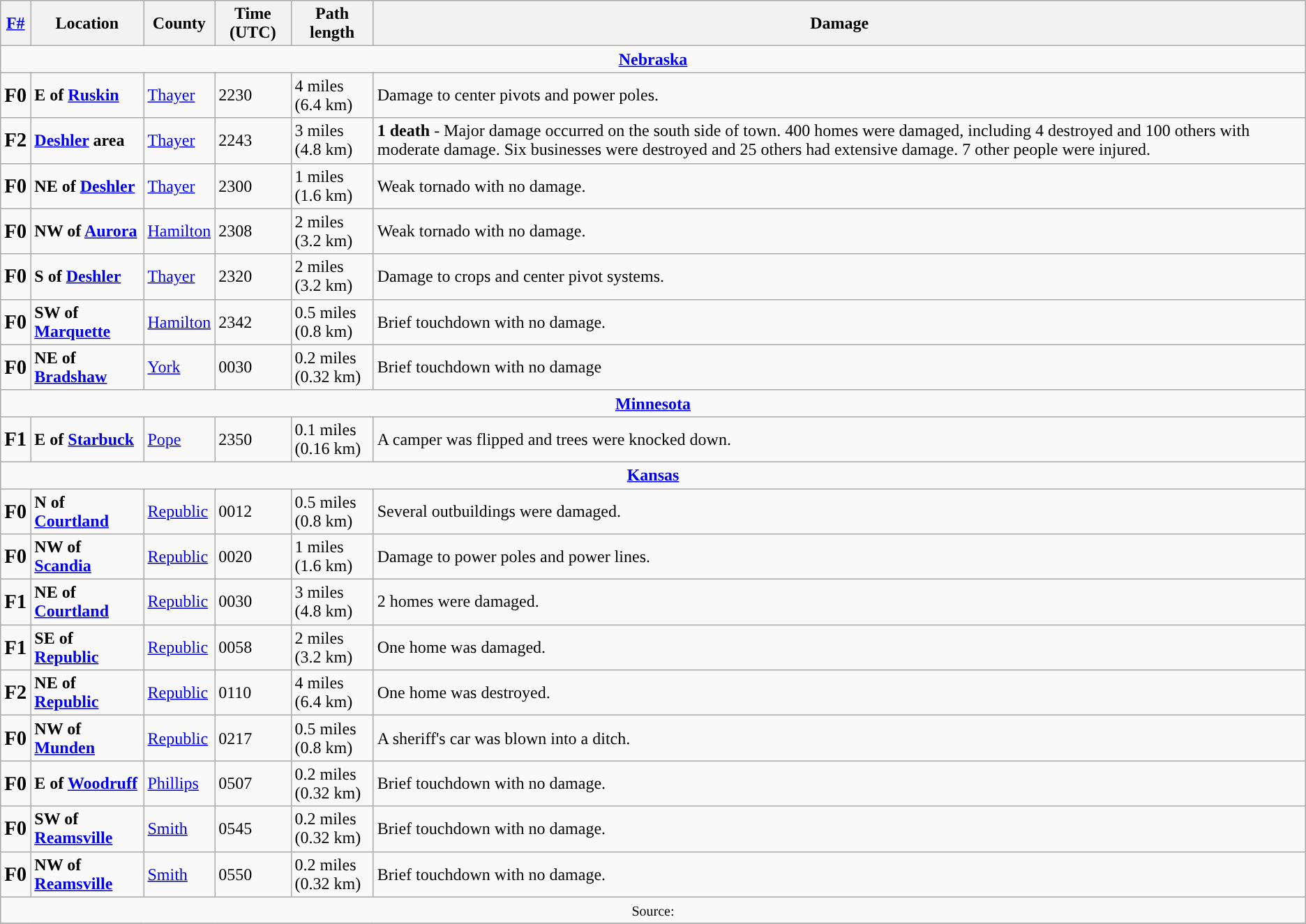<table class="wikitable">
<tr>
<th><strong><a href='#'>F#</a></strong></th>
<th><strong>Location</strong></th>
<th><strong>County</strong></th>
<th><strong>Time (UTC)</strong></th>
<th><strong>Path length</strong></th>
<th><strong>Damage</strong></th>
</tr>
<tr>
<td colspan="7" align=center><strong><a href='#'>Nebraska</a></strong></td>
</tr>
<tr>
<td><big><strong>F0</strong></big></td>
<td><strong>E of <a href='#'>Ruskin</a></strong></td>
<td><a href='#'>Thayer</a></td>
<td>2230</td>
<td>4 miles <br>(6.4 km)</td>
<td>Damage to center pivots and power poles.</td>
</tr>
<tr>
<td><big><strong>F2</strong></big></td>
<td><strong><a href='#'>Deshler</a> area</strong></td>
<td><a href='#'>Thayer</a></td>
<td>2243</td>
<td>3 miles <br>(4.8 km)</td>
<td><strong>1 death</strong> - Major damage occurred on the south side of town. 400 homes were damaged, including 4 destroyed and 100 others with moderate damage. Six businesses were destroyed and 25 others had extensive damage. 7 other people were injured.</td>
</tr>
<tr>
<td><big><strong>F0</strong></big></td>
<td><strong>NE of <a href='#'>Deshler</a></strong></td>
<td><a href='#'>Thayer</a></td>
<td>2300</td>
<td>1 miles <br>(1.6 km)</td>
<td>Weak tornado with no damage.</td>
</tr>
<tr>
<td><big><strong>F0</strong></big></td>
<td><strong>NW of <a href='#'>Aurora</a></strong></td>
<td><a href='#'>Hamilton</a></td>
<td>2308</td>
<td>2 miles <br>(3.2 km)</td>
<td>Weak tornado with no damage.</td>
</tr>
<tr>
<td><big><strong>F0</strong></big></td>
<td><strong>S of <a href='#'>Deshler</a></strong></td>
<td><a href='#'>Thayer</a></td>
<td>2320</td>
<td>2 miles <br>(3.2 km)</td>
<td>Damage to crops and center pivot systems.</td>
</tr>
<tr>
<td><big><strong>F0</strong></big></td>
<td><strong>SW of <a href='#'>Marquette</a></strong></td>
<td><a href='#'>Hamilton</a></td>
<td>2342</td>
<td>0.5 miles <br>(0.8 km)</td>
<td>Brief touchdown with no damage.</td>
</tr>
<tr>
<td><big><strong>F0</strong></big></td>
<td><strong>NE of <a href='#'>Bradshaw</a></strong></td>
<td><a href='#'>York</a></td>
<td>0030</td>
<td>0.2 miles <br>(0.32 km)</td>
<td>Brief touchdown with no damage</td>
</tr>
<tr>
<td colspan="7" align=center><strong><a href='#'>Minnesota</a></strong></td>
</tr>
<tr>
<td><big><strong>F1</strong></big></td>
<td><strong>E of <a href='#'>Starbuck</a></strong></td>
<td><a href='#'>Pope</a></td>
<td>2350</td>
<td>0.1 miles <br>(0.16 km)</td>
<td>A camper was flipped and trees were knocked down.</td>
</tr>
<tr>
<td colspan="7" align=center><strong><a href='#'>Kansas</a></strong></td>
</tr>
<tr>
<td><big><strong>F0</strong></big></td>
<td><strong>N of <a href='#'>Courtland</a></strong></td>
<td><a href='#'>Republic</a></td>
<td>0012</td>
<td>0.5 miles <br>(0.8 km)</td>
<td>Several outbuildings were damaged.</td>
</tr>
<tr>
<td><big><strong>F0</strong></big></td>
<td><strong>NW of <a href='#'>Scandia</a></strong></td>
<td><a href='#'>Republic</a></td>
<td>0020</td>
<td>1 miles <br>(1.6 km)</td>
<td>Damage to power poles and power lines.</td>
</tr>
<tr>
<td><big><strong>F1</strong></big></td>
<td><strong>NE of <a href='#'>Courtland</a></strong></td>
<td><a href='#'>Republic</a></td>
<td>0030</td>
<td>3 miles <br>(4.8 km)</td>
<td>2 homes were damaged.</td>
</tr>
<tr>
<td><big><strong>F1</strong></big></td>
<td><strong>SE of <a href='#'>Republic</a></strong></td>
<td><a href='#'>Republic</a></td>
<td>0058</td>
<td>2 miles <br>(3.2 km)</td>
<td>One home was damaged.</td>
</tr>
<tr>
<td><big><strong>F2</strong></big></td>
<td><strong>NE of <a href='#'>Republic</a></strong></td>
<td><a href='#'>Republic</a></td>
<td>0110</td>
<td>4 miles <br>(6.4 km)</td>
<td>One home was destroyed.</td>
</tr>
<tr>
<td><big><strong>F0</strong></big></td>
<td><strong>NW of <a href='#'>Munden</a></strong></td>
<td><a href='#'>Republic</a></td>
<td>0217</td>
<td>0.5 miles <br>(0.8 km)</td>
<td>A sheriff's car was blown into a ditch.</td>
</tr>
<tr>
<td><big><strong>F0</strong></big></td>
<td><strong>E of <a href='#'>Woodruff</a></strong></td>
<td><a href='#'>Phillips</a></td>
<td>0507</td>
<td>0.2 miles <br>(0.32 km)</td>
<td>Brief touchdown with no damage.</td>
</tr>
<tr>
<td><big><strong>F0</strong></big></td>
<td><strong>SW of <a href='#'>Reamsville</a></strong></td>
<td><a href='#'>Smith</a></td>
<td>0545</td>
<td>0.2 miles <br>(0.32 km)</td>
<td>Brief touchdown with no damage.</td>
</tr>
<tr>
<td><big><strong>F0</strong></big></td>
<td><strong>NW of <a href='#'>Reamsville</a></strong></td>
<td><a href='#'>Smith</a></td>
<td>0550</td>
<td>0.2 miles <br>(0.32 km)</td>
<td>Brief touchdown with no damage.</td>
</tr>
<tr>
<td colspan="7" align=center><small>Source: </small></td>
</tr>
<tr>
</tr>
</table>
